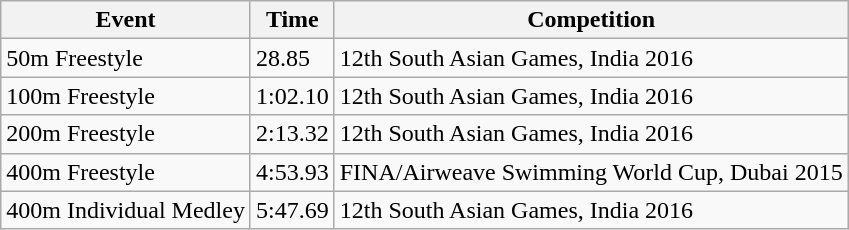<table class="wikitable">
<tr>
<th>Event</th>
<th>Time</th>
<th>Competition</th>
</tr>
<tr>
<td>50m Freestyle</td>
<td>28.85</td>
<td>12th South Asian Games, India 2016</td>
</tr>
<tr>
<td>100m Freestyle</td>
<td>1:02.10</td>
<td>12th South Asian Games, India 2016</td>
</tr>
<tr>
<td>200m Freestyle</td>
<td>2:13.32</td>
<td>12th South Asian Games, India 2016</td>
</tr>
<tr>
<td>400m Freestyle</td>
<td>4:53.93</td>
<td>FINA/Airweave Swimming World Cup, Dubai 2015</td>
</tr>
<tr>
<td>400m Individual Medley</td>
<td>5:47.69</td>
<td>12th South Asian Games, India 2016</td>
</tr>
</table>
